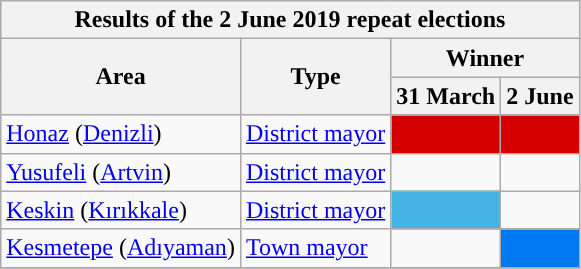<table class="wikitable">
<tr>
<th colspan=4>Results of the 2 June 2019 repeat elections</th>
</tr>
<tr>
<th rowspan=2>Area</th>
<th rowspan=2>Type</th>
<th colspan=2>Winner</th>
</tr>
<tr>
<th>31 March</th>
<th>2 June</th>
</tr>
<tr>
<td><a href='#'>Honaz</a> (<a href='#'>Denizli</a>)</td>
<td><a href='#'>District mayor</a></td>
<td style="background:#d40000; text-align:center;"></td>
<td style="background:#d40000; text-align:center;"></td>
</tr>
<tr>
<td><a href='#'>Yusufeli</a> (<a href='#'>Artvin</a>)</td>
<td><a href='#'>District mayor</a></td>
<td style="background:"></td>
<td style="background:"></td>
</tr>
<tr>
<td><a href='#'>Keskin</a> (<a href='#'>Kırıkkale</a>)</td>
<td><a href='#'>District mayor</a></td>
<td style="background:#44b4e4; text-align:center;"></td>
<td style="background:"></td>
</tr>
<tr>
<td><a href='#'>Kesmetepe</a> (<a href='#'>Adıyaman</a>)</td>
<td><a href='#'>Town mayor</a></td>
<td></td>
<td style="background:#0078F0; text-align:center;"></td>
</tr>
<tr>
</tr>
</table>
